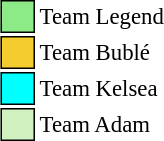<table class="toccolours" style="font-size: 95%; white-space: nowrap; margin-right: auto; margin-left: auto">
<tr>
<td style="background:#8deb87; border:1px solid black">     </td>
<td>Team Legend</td>
</tr>
<tr>
<td style="background:#F4CC30; border:1px solid black">     </td>
<td>Team Bublé</td>
</tr>
<tr>
<td style="background:#00FFFF; border:1px solid black">     </td>
<td>Team Kelsea</td>
</tr>
<tr>
<td style="background:#d0f0c0; border:1px solid black">     </td>
<td>Team Adam</td>
</tr>
</table>
